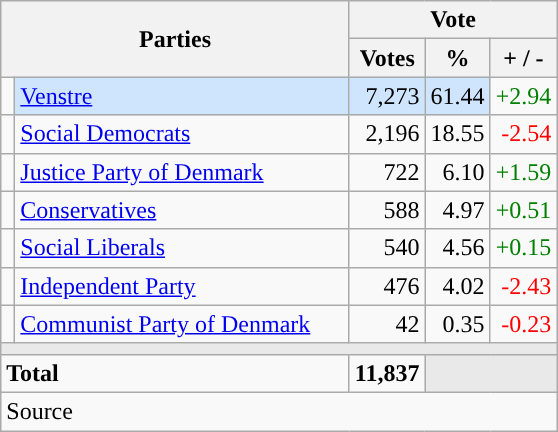<table class="wikitable" style="text-align:right;">
<tr>
<th style="text-align:centre;" rowspan="2" colspan="2" width="225">Parties</th>
<th colspan="3">Vote</th>
</tr>
<tr>
<th width="15">Votes</th>
<th width="15">%</th>
<th width="15">+ / -</th>
</tr>
<tr>
<td width="2" style="color:inherit;background:"></td>
<td bgcolor=#cfe5fe  align="left"><a href='#'>Venstre</a></td>
<td bgcolor=#cfe5fe>7,273</td>
<td bgcolor=#cfe5fe>61.44</td>
<td style=color:green;>+2.94</td>
</tr>
<tr>
<td width="2" style="color:inherit;background:"></td>
<td align="left"><a href='#'>Social Democrats</a></td>
<td>2,196</td>
<td>18.55</td>
<td style=color:red;>-2.54</td>
</tr>
<tr>
<td width="2" style="color:inherit;background:"></td>
<td align="left"><a href='#'>Justice Party of Denmark</a></td>
<td>722</td>
<td>6.10</td>
<td style=color:green;>+1.59</td>
</tr>
<tr>
<td width="2" style="color:inherit;background:"></td>
<td align="left"><a href='#'>Conservatives</a></td>
<td>588</td>
<td>4.97</td>
<td style=color:green;>+0.51</td>
</tr>
<tr>
<td width="2" style="color:inherit;background:"></td>
<td align="left"><a href='#'>Social Liberals</a></td>
<td>540</td>
<td>4.56</td>
<td style=color:green;>+0.15</td>
</tr>
<tr>
<td width="2" style="color:inherit;background:"></td>
<td align="left"><a href='#'>Independent Party</a></td>
<td>476</td>
<td>4.02</td>
<td style=color:red;>-2.43</td>
</tr>
<tr>
<td width="2" style="color:inherit;background:"></td>
<td align="left"><a href='#'>Communist Party of Denmark</a></td>
<td>42</td>
<td>0.35</td>
<td style=color:red;>-0.23</td>
</tr>
<tr>
<td colspan="7" bgcolor="#E9E9E9"></td>
</tr>
<tr>
<td align="left" colspan="2"><strong>Total</strong></td>
<td><strong>11,837</strong></td>
<td bgcolor="#E9E9E9" colspan="2"></td>
</tr>
<tr>
<td align="left" colspan="6">Source</td>
</tr>
</table>
